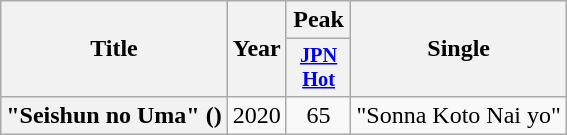<table class="wikitable plainrowheaders" style="text-align:center;">
<tr>
<th rowspan="2">Title</th>
<th rowspan="2">Year</th>
<th colspan="1">Peak</th>
<th rowspan="2">Single</th>
</tr>
<tr>
<th style="width:2.7em;font-size:85%;"><a href='#'>JPN<br>Hot</a><br></th>
</tr>
<tr>
<th scope="row">"Seishun no Uma" ()</th>
<td>2020</td>
<td>65</td>
<td>"Sonna Koto Nai yo"</td>
</tr>
</table>
